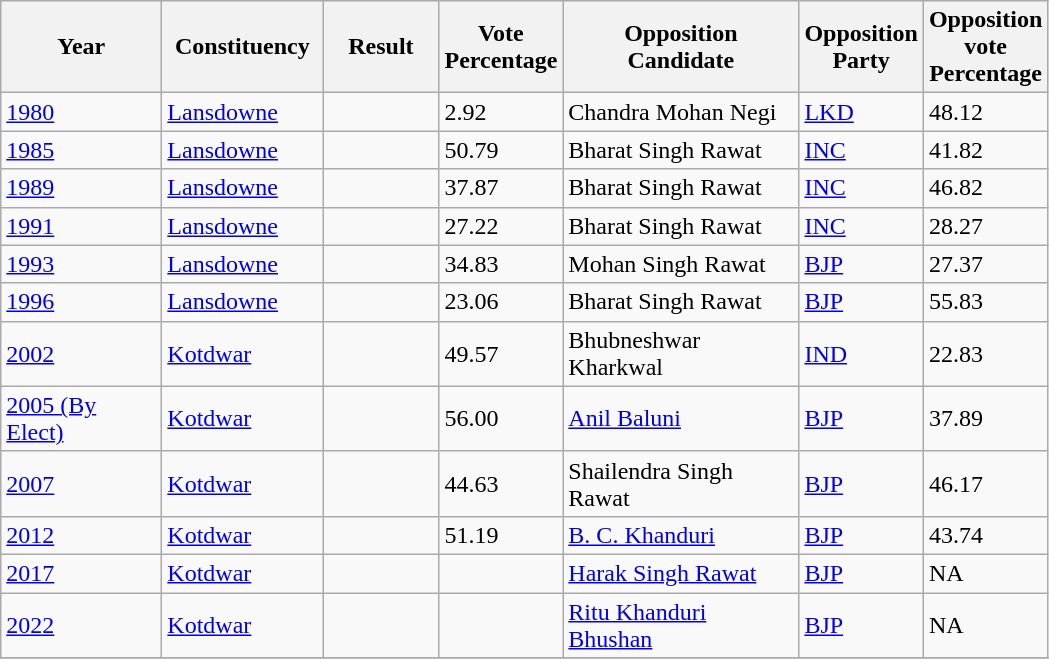<table class="sortable wikitable">
<tr>
<th width=100>Year</th>
<th width=100>Constituency</th>
<th width=70>Result</th>
<th width=70>Vote Percentage</th>
<th width=150>Opposition Candidate</th>
<th width=70>Opposition Party</th>
<th width=70>Opposition vote Percentage</th>
</tr>
<tr>
<td><a href='#'>1980</a></td>
<td><a href='#'>Lansdowne</a></td>
<td></td>
<td>2.92</td>
<td>Chandra Mohan  Negi</td>
<td><a href='#'>LKD</a></td>
<td>48.12</td>
</tr>
<tr>
<td><a href='#'>1985</a></td>
<td><a href='#'>Lansdowne</a></td>
<td></td>
<td>50.79</td>
<td>Bharat Singh Rawat</td>
<td><a href='#'>INC</a></td>
<td>41.82</td>
</tr>
<tr>
<td><a href='#'>1989</a></td>
<td><a href='#'>Lansdowne</a></td>
<td></td>
<td>37.87</td>
<td>Bharat Singh Rawat</td>
<td><a href='#'>INC</a></td>
<td>46.82</td>
</tr>
<tr>
<td><a href='#'>1991</a></td>
<td><a href='#'>Lansdowne</a></td>
<td></td>
<td>27.22</td>
<td>Bharat Singh Rawat</td>
<td><a href='#'>INC</a></td>
<td>28.27</td>
</tr>
<tr>
<td><a href='#'>1993</a></td>
<td><a href='#'>Lansdowne</a></td>
<td></td>
<td>34.83</td>
<td>Mohan Singh Rawat</td>
<td><a href='#'>BJP</a></td>
<td>27.37</td>
</tr>
<tr>
<td><a href='#'>1996</a></td>
<td><a href='#'>Lansdowne</a></td>
<td></td>
<td>23.06</td>
<td>Bharat Singh Rawat</td>
<td><a href='#'>BJP</a></td>
<td>55.83</td>
</tr>
<tr>
<td><a href='#'>2002</a></td>
<td><a href='#'>Kotdwar</a></td>
<td></td>
<td>49.57</td>
<td>Bhubneshwar Kharkwal</td>
<td><a href='#'>IND</a></td>
<td>22.83</td>
</tr>
<tr>
<td><a href='#'>2005 (By Elect)</a></td>
<td><a href='#'>Kotdwar</a></td>
<td></td>
<td>56.00</td>
<td><a href='#'>Anil Baluni</a></td>
<td><a href='#'>BJP</a></td>
<td>37.89</td>
</tr>
<tr>
<td><a href='#'>2007</a></td>
<td><a href='#'>Kotdwar</a></td>
<td></td>
<td>44.63</td>
<td>Shailendra Singh Rawat</td>
<td><a href='#'>BJP</a></td>
<td>46.17</td>
</tr>
<tr>
<td><a href='#'>2012</a></td>
<td><a href='#'>Kotdwar</a></td>
<td></td>
<td>51.19</td>
<td><a href='#'>B. C. Khanduri</a></td>
<td><a href='#'>BJP</a></td>
<td>43.74</td>
</tr>
<tr>
<td><a href='#'>2017</a></td>
<td><a href='#'>Kotdwar</a></td>
<td></td>
<td></td>
<td><a href='#'>Harak Singh Rawat</a></td>
<td><a href='#'>BJP</a></td>
<td>NA</td>
</tr>
<tr>
<td><a href='#'>2022</a></td>
<td><a href='#'>Kotdwar</a></td>
<td></td>
<td></td>
<td><a href='#'>Ritu Khanduri Bhushan</a></td>
<td><a href='#'>BJP</a></td>
<td>NA</td>
</tr>
<tr>
</tr>
</table>
